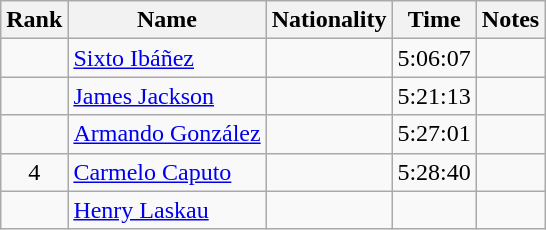<table class="wikitable sortable" style="text-align:center">
<tr>
<th>Rank</th>
<th>Name</th>
<th>Nationality</th>
<th>Time</th>
<th>Notes</th>
</tr>
<tr>
<td></td>
<td align=left><a href='#'>Sixto Ibáñez</a></td>
<td align=left></td>
<td>5:06:07</td>
<td></td>
</tr>
<tr>
<td></td>
<td align=left><a href='#'>James Jackson</a></td>
<td align=left></td>
<td>5:21:13</td>
<td></td>
</tr>
<tr>
<td></td>
<td align=left><a href='#'>Armando González</a></td>
<td align=left></td>
<td>5:27:01</td>
<td></td>
</tr>
<tr>
<td>4</td>
<td align=left><a href='#'>Carmelo Caputo</a></td>
<td align=left></td>
<td>5:28:40</td>
<td></td>
</tr>
<tr>
<td></td>
<td align=left><a href='#'>Henry Laskau</a></td>
<td align=left></td>
<td></td>
<td></td>
</tr>
</table>
